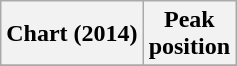<table class="wikitable plainrowheaders">
<tr>
<th scope="col">Chart (2014)</th>
<th scope="col">Peak<br>position</th>
</tr>
<tr>
</tr>
</table>
